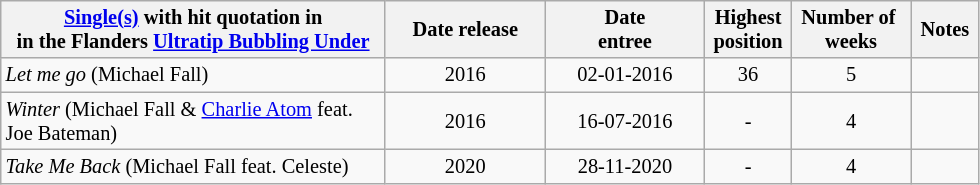<table class="wikitable sortable" style="margin:0.5em 1em 0.5em 0; font-size: 85%; text-align:center;">
<tr>
<th width=250><a href='#'>Single(s)</a> with hit quotation in<br> in the Flanders <a href='#'>Ultratip Bubbling Under</a></th>
<th width="100">Date release</th>
<th width="100">Date <br>entree</th>
<th> Highest <br>position</th>
<th> Number of  <br>weeks</th>
<th> Notes </th>
</tr>
<tr>
<td align="left"><em>Let me go</em> (Michael Fall)</td>
<td>2016</td>
<td>02-01-2016</td>
<td>36</td>
<td>5</td>
<td></td>
</tr>
<tr>
<td align="left"><em>Winter</em> (Michael Fall & <a href='#'>Charlie Atom</a> feat. Joe Bateman)</td>
<td>2016</td>
<td>16-07-2016</td>
<td>-</td>
<td>4</td>
<td></td>
</tr>
<tr>
<td align="left"><em>Take Me Back</em> (Michael Fall feat. Celeste)</td>
<td>2020</td>
<td>28-11-2020</td>
<td>-</td>
<td>4</td>
<td></td>
</tr>
</table>
